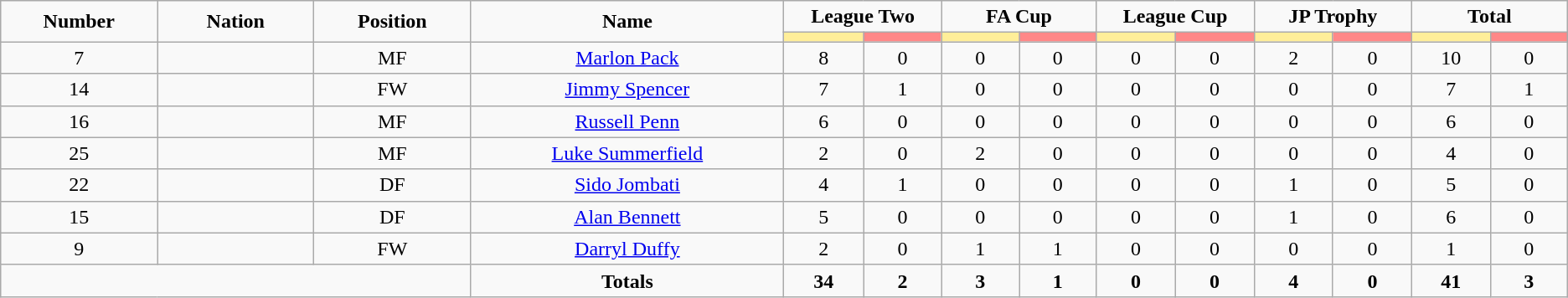<table class="wikitable" style="font-size: 100%; text-align: center;">
<tr>
<td rowspan="2" width="10%" align="center"><strong>Number</strong></td>
<td rowspan="2" width="10%" align="center"><strong>Nation</strong></td>
<td rowspan="2" width="10%" align="center"><strong>Position</strong></td>
<td rowspan="2" width="20%" align="center"><strong>Name</strong></td>
<td colspan="2" align="center"><strong>League Two</strong></td>
<td colspan="2" align="center"><strong>FA Cup</strong></td>
<td colspan="2" align="center"><strong>League Cup</strong></td>
<td colspan="2" align="center"><strong>JP Trophy</strong></td>
<td colspan="2" align="center"><strong>Total</strong></td>
</tr>
<tr>
<th width=60 style="background: #FFEE99"></th>
<th width=60 style="background: #FF8888"></th>
<th width=60 style="background: #FFEE99"></th>
<th width=60 style="background: #FF8888"></th>
<th width=60 style="background: #FFEE99"></th>
<th width=60 style="background: #FF8888"></th>
<th width=60 style="background: #FFEE99"></th>
<th width=60 style="background: #FF8888"></th>
<th width=60 style="background: #FFEE99"></th>
<th width=60 style="background: #FF8888"></th>
</tr>
<tr>
<td>7</td>
<td></td>
<td>MF</td>
<td><a href='#'>Marlon Pack</a></td>
<td>8</td>
<td>0</td>
<td>0</td>
<td>0</td>
<td>0</td>
<td>0</td>
<td>2</td>
<td>0</td>
<td>10</td>
<td>0</td>
</tr>
<tr>
<td>14</td>
<td></td>
<td>FW</td>
<td><a href='#'>Jimmy Spencer</a></td>
<td>7</td>
<td>1</td>
<td>0</td>
<td>0</td>
<td>0</td>
<td>0</td>
<td>0</td>
<td>0</td>
<td>7</td>
<td>1</td>
</tr>
<tr>
<td>16</td>
<td></td>
<td>MF</td>
<td><a href='#'>Russell Penn</a></td>
<td>6</td>
<td>0</td>
<td>0</td>
<td>0</td>
<td>0</td>
<td>0</td>
<td>0</td>
<td>0</td>
<td>6</td>
<td>0</td>
</tr>
<tr>
<td>25</td>
<td></td>
<td>MF</td>
<td><a href='#'>Luke Summerfield</a></td>
<td>2</td>
<td>0</td>
<td>2</td>
<td>0</td>
<td>0</td>
<td>0</td>
<td>0</td>
<td>0</td>
<td>4</td>
<td>0</td>
</tr>
<tr>
<td>22</td>
<td></td>
<td>DF</td>
<td><a href='#'>Sido Jombati</a></td>
<td>4</td>
<td>1</td>
<td>0</td>
<td>0</td>
<td>0</td>
<td>0</td>
<td>1</td>
<td>0</td>
<td>5</td>
<td>0</td>
</tr>
<tr>
<td>15</td>
<td></td>
<td>DF</td>
<td><a href='#'>Alan Bennett</a></td>
<td>5</td>
<td>0</td>
<td>0</td>
<td>0</td>
<td>0</td>
<td>0</td>
<td>1</td>
<td>0</td>
<td>6</td>
<td>0</td>
</tr>
<tr>
<td>9</td>
<td></td>
<td>FW</td>
<td><a href='#'>Darryl Duffy</a></td>
<td>2</td>
<td>0</td>
<td>1</td>
<td>1</td>
<td>0</td>
<td>0</td>
<td>0</td>
<td>0</td>
<td>1</td>
<td>0</td>
</tr>
<tr>
<td colspan="3"></td>
<td><strong>Totals</strong></td>
<td><strong>34</strong></td>
<td><strong>2</strong></td>
<td><strong>3</strong></td>
<td><strong>1</strong></td>
<td><strong>0</strong></td>
<td><strong>0</strong></td>
<td><strong>4</strong></td>
<td><strong>0</strong></td>
<td><strong>41</strong></td>
<td><strong>3</strong></td>
</tr>
</table>
